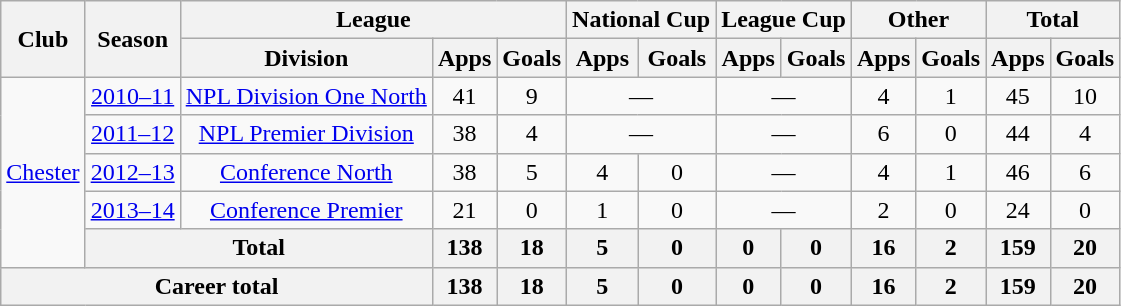<table class="wikitable" style="text-align:center">
<tr>
<th rowspan=2>Club</th>
<th rowspan=2>Season</th>
<th colspan=3>League</th>
<th colspan=2>National Cup</th>
<th colspan=2>League Cup</th>
<th colspan=2>Other</th>
<th colspan=2>Total</th>
</tr>
<tr>
<th>Division</th>
<th>Apps</th>
<th>Goals</th>
<th>Apps</th>
<th>Goals</th>
<th>Apps</th>
<th>Goals</th>
<th>Apps</th>
<th>Goals</th>
<th>Apps</th>
<th>Goals</th>
</tr>
<tr>
<td rowspan=5><a href='#'>Chester</a></td>
<td><a href='#'>2010–11</a></td>
<td><a href='#'>NPL Division One North</a></td>
<td>41</td>
<td>9</td>
<td colspan=2>—</td>
<td colspan=2>—</td>
<td>4</td>
<td>1</td>
<td>45</td>
<td>10</td>
</tr>
<tr>
<td><a href='#'>2011–12</a></td>
<td><a href='#'>NPL Premier Division</a></td>
<td>38</td>
<td>4</td>
<td colspan=2>—</td>
<td colspan=2>—</td>
<td>6</td>
<td>0</td>
<td>44</td>
<td>4</td>
</tr>
<tr>
<td><a href='#'>2012–13</a></td>
<td><a href='#'>Conference North</a></td>
<td>38</td>
<td>5</td>
<td>4</td>
<td>0</td>
<td colspan=2>—</td>
<td>4</td>
<td>1</td>
<td>46</td>
<td>6</td>
</tr>
<tr>
<td><a href='#'>2013–14</a></td>
<td><a href='#'>Conference Premier</a></td>
<td>21</td>
<td>0</td>
<td>1</td>
<td>0</td>
<td colspan=2>—</td>
<td>2</td>
<td>0</td>
<td>24</td>
<td>0</td>
</tr>
<tr>
<th colspan=2>Total</th>
<th>138</th>
<th>18</th>
<th>5</th>
<th>0</th>
<th>0</th>
<th>0</th>
<th>16</th>
<th>2</th>
<th>159</th>
<th>20</th>
</tr>
<tr>
<th colspan=3>Career total</th>
<th>138</th>
<th>18</th>
<th>5</th>
<th>0</th>
<th>0</th>
<th>0</th>
<th>16</th>
<th>2</th>
<th>159</th>
<th>20</th>
</tr>
</table>
